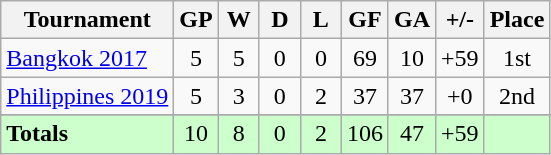<table class="wikitable" style="text-align:center;">
<tr>
<th>Tournament</th>
<th width=20>GP</th>
<th width=20>W</th>
<th width=20>D</th>
<th width=20>L</th>
<th width=20>GF</th>
<th width=20>GA</th>
<th width=20>+/-</th>
<th width=20>Place</th>
</tr>
<tr>
<td style="text-align:left;"><a href='#'>Bangkok 2017</a></td>
<td>5</td>
<td>5</td>
<td>0</td>
<td>0</td>
<td>69</td>
<td>10</td>
<td>+59</td>
<td>1st</td>
</tr>
<tr>
<td style="text-align:left;"><a href='#'>Philippines 2019</a></td>
<td>5</td>
<td>3</td>
<td>0</td>
<td>2</td>
<td>37</td>
<td>37</td>
<td>+0</td>
<td>2nd</td>
</tr>
<tr>
</tr>
<tr style="background:#ccffcc;">
<td style="text-align:left;"><strong>Totals</strong></td>
<td>10</td>
<td>8</td>
<td>0</td>
<td>2</td>
<td>106</td>
<td>47</td>
<td>+59</td>
<td></td>
</tr>
</table>
